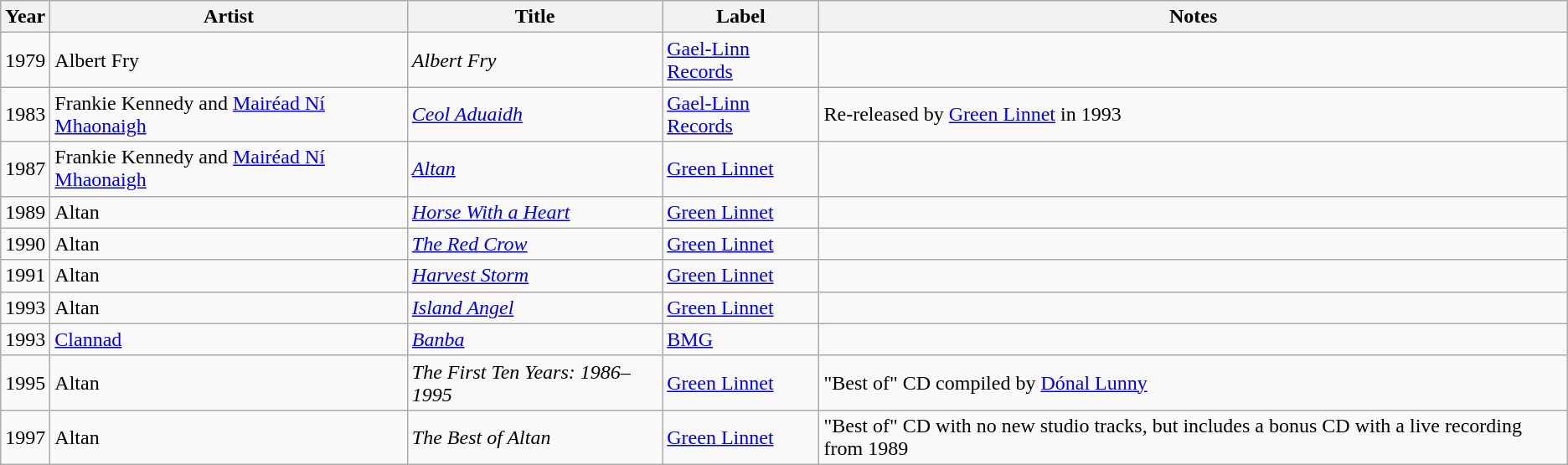<table class="wikitable">
<tr>
<th>Year</th>
<th>Artist</th>
<th>Title</th>
<th>Label</th>
<th>Notes</th>
</tr>
<tr>
<td>1979</td>
<td>Albert Fry</td>
<td><em>Albert Fry</em></td>
<td><a href='#'>Gael-Linn Records</a></td>
<td></td>
</tr>
<tr>
<td>1983</td>
<td>Frankie Kennedy and <a href='#'>Mairéad Ní Mhaonaigh</a></td>
<td><em><a href='#'>Ceol Aduaidh</a></em></td>
<td><a href='#'>Gael-Linn Records</a></td>
<td>Re-released by <a href='#'>Green Linnet</a> in 1993</td>
</tr>
<tr>
<td>1987</td>
<td>Frankie Kennedy and <a href='#'>Mairéad Ní Mhaonaigh</a></td>
<td><em><a href='#'>Altan</a></em></td>
<td><a href='#'>Green Linnet</a></td>
<td></td>
</tr>
<tr>
<td>1989</td>
<td>Altan</td>
<td><em><a href='#'>Horse With a Heart</a></em></td>
<td><a href='#'>Green Linnet</a></td>
<td></td>
</tr>
<tr>
<td>1990</td>
<td>Altan</td>
<td><em><a href='#'>The Red Crow</a></em></td>
<td><a href='#'>Green Linnet</a></td>
<td></td>
</tr>
<tr>
<td>1991</td>
<td>Altan</td>
<td><em><a href='#'>Harvest Storm</a></em></td>
<td><a href='#'>Green Linnet</a></td>
<td></td>
</tr>
<tr>
<td>1993</td>
<td>Altan</td>
<td><em><a href='#'>Island Angel</a></em></td>
<td><a href='#'>Green Linnet</a></td>
<td></td>
</tr>
<tr>
<td>1993</td>
<td><a href='#'>Clannad</a></td>
<td><em><a href='#'>Banba</a></em></td>
<td><a href='#'>BMG</a></td>
<td></td>
</tr>
<tr>
<td>1995</td>
<td>Altan</td>
<td><em>The First Ten Years: 1986–1995</em></td>
<td><a href='#'>Green Linnet</a></td>
<td>"Best of" CD compiled by <a href='#'>Dónal Lunny</a></td>
</tr>
<tr>
<td>1997</td>
<td>Altan</td>
<td><em>The Best of Altan</em></td>
<td><a href='#'>Green Linnet</a></td>
<td>"Best of" CD with no new studio tracks, but includes a bonus CD with a live recording from 1989</td>
</tr>
</table>
